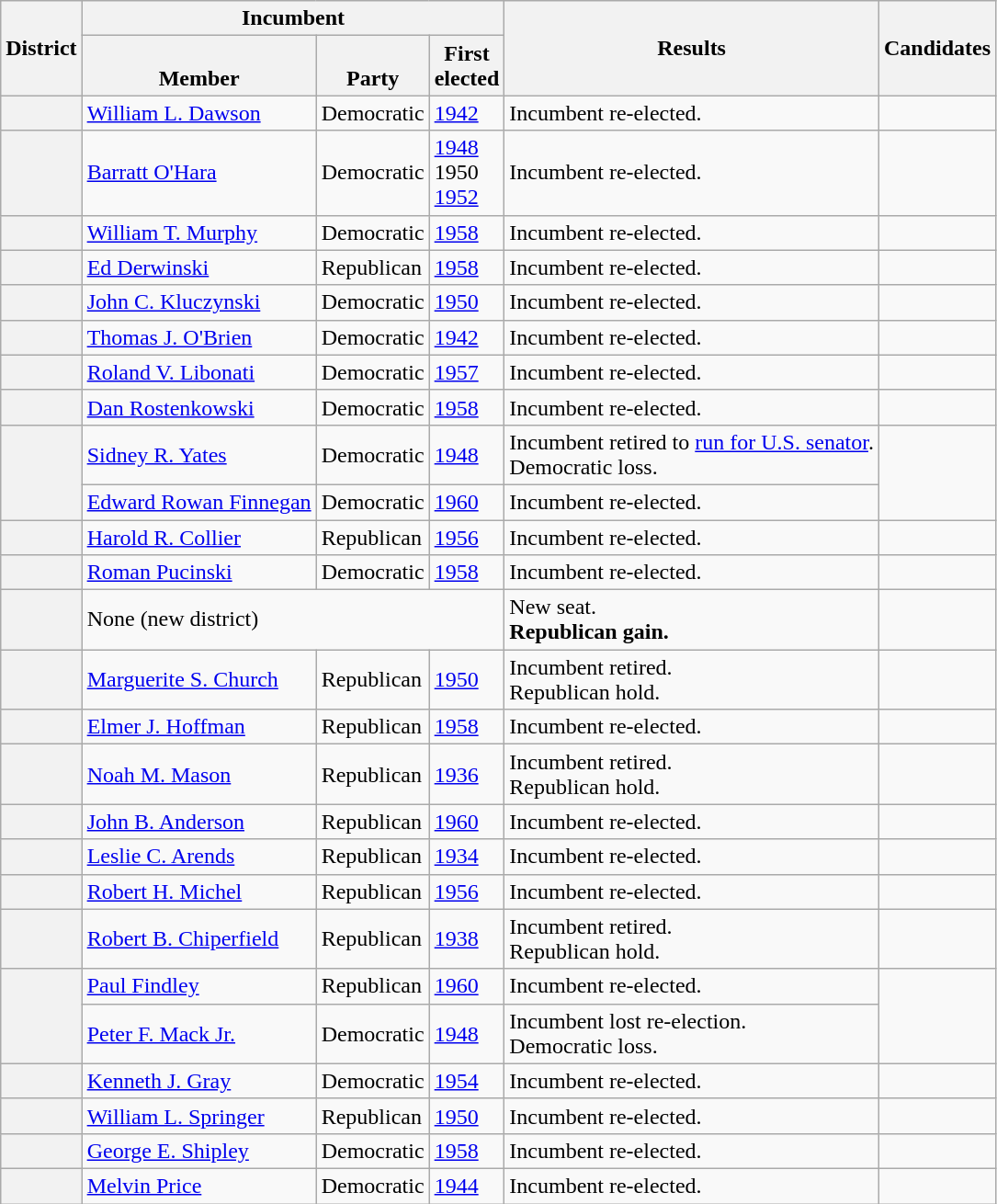<table class="wikitable sortable">
<tr>
<th rowspan=2>District</th>
<th colspan=3>Incumbent</th>
<th rowspan=2>Results</th>
<th rowspan=2 class="unsortable">Candidates</th>
</tr>
<tr valign=bottom>
<th>Member</th>
<th>Party</th>
<th>First<br>elected</th>
</tr>
<tr>
<th></th>
<td><a href='#'>William L. Dawson</a></td>
<td>Democratic</td>
<td><a href='#'>1942</a></td>
<td>Incumbent re-elected.</td>
<td nowrap></td>
</tr>
<tr>
<th></th>
<td><a href='#'>Barratt O'Hara</a></td>
<td>Democratic</td>
<td><a href='#'>1948</a><br>1950 <br><a href='#'>1952</a></td>
<td>Incumbent re-elected.</td>
<td nowrap></td>
</tr>
<tr>
<th></th>
<td><a href='#'>William T. Murphy</a></td>
<td>Democratic</td>
<td><a href='#'>1958</a></td>
<td>Incumbent re-elected.</td>
<td nowrap></td>
</tr>
<tr>
<th></th>
<td><a href='#'>Ed Derwinski</a></td>
<td>Republican</td>
<td><a href='#'>1958</a></td>
<td>Incumbent re-elected.</td>
<td nowrap></td>
</tr>
<tr>
<th></th>
<td><a href='#'>John C. Kluczynski</a></td>
<td>Democratic</td>
<td><a href='#'>1950</a></td>
<td>Incumbent re-elected.</td>
<td nowrap></td>
</tr>
<tr>
<th></th>
<td><a href='#'>Thomas J. O'Brien</a></td>
<td>Democratic</td>
<td><a href='#'>1942</a></td>
<td>Incumbent re-elected.</td>
<td nowrap></td>
</tr>
<tr>
<th></th>
<td><a href='#'>Roland V. Libonati</a></td>
<td>Democratic</td>
<td><a href='#'>1957 </a></td>
<td>Incumbent re-elected.</td>
<td nowrap></td>
</tr>
<tr>
<th></th>
<td><a href='#'>Dan Rostenkowski</a></td>
<td>Democratic</td>
<td><a href='#'>1958</a></td>
<td>Incumbent re-elected.</td>
<td nowrap></td>
</tr>
<tr>
<th rowspan=2></th>
<td><a href='#'>Sidney R. Yates</a></td>
<td>Democratic</td>
<td><a href='#'>1948</a></td>
<td>Incumbent retired to <a href='#'>run for U.S. senator</a>.<br>Democratic loss.</td>
<td rowspan=2 nowrap></td>
</tr>
<tr>
<td><a href='#'>Edward Rowan Finnegan</a><br></td>
<td>Democratic</td>
<td><a href='#'>1960</a></td>
<td>Incumbent re-elected.</td>
</tr>
<tr>
<th></th>
<td><a href='#'>Harold R. Collier</a></td>
<td>Republican</td>
<td><a href='#'>1956</a></td>
<td>Incumbent re-elected.</td>
<td nowrap></td>
</tr>
<tr>
<th></th>
<td><a href='#'>Roman Pucinski</a></td>
<td>Democratic</td>
<td><a href='#'>1958</a></td>
<td>Incumbent re-elected.</td>
<td nowrap></td>
</tr>
<tr>
<th></th>
<td colspan=3>None (new district)</td>
<td>New seat.<br><strong>Republican gain.</strong></td>
<td nowrap></td>
</tr>
<tr>
<th></th>
<td><a href='#'>Marguerite S. Church</a></td>
<td>Republican</td>
<td><a href='#'>1950</a></td>
<td>Incumbent retired.<br>Republican hold.</td>
<td nowrap></td>
</tr>
<tr>
<th></th>
<td><a href='#'>Elmer J. Hoffman</a></td>
<td>Republican</td>
<td><a href='#'>1958</a></td>
<td>Incumbent re-elected.</td>
<td nowrap></td>
</tr>
<tr>
<th></th>
<td><a href='#'>Noah M. Mason</a></td>
<td>Republican</td>
<td><a href='#'>1936</a></td>
<td>Incumbent retired.<br>Republican hold.</td>
<td nowrap></td>
</tr>
<tr>
<th></th>
<td><a href='#'>John B. Anderson</a></td>
<td>Republican</td>
<td><a href='#'>1960</a></td>
<td>Incumbent re-elected.</td>
<td nowrap></td>
</tr>
<tr>
<th></th>
<td><a href='#'>Leslie C. Arends</a></td>
<td>Republican</td>
<td><a href='#'>1934</a></td>
<td>Incumbent re-elected.</td>
<td nowrap></td>
</tr>
<tr>
<th></th>
<td><a href='#'>Robert H. Michel</a></td>
<td>Republican</td>
<td><a href='#'>1956</a></td>
<td>Incumbent re-elected.</td>
<td nowrap></td>
</tr>
<tr>
<th></th>
<td><a href='#'>Robert B. Chiperfield</a></td>
<td>Republican</td>
<td><a href='#'>1938</a></td>
<td>Incumbent retired.<br>Republican hold.</td>
<td nowrap></td>
</tr>
<tr>
<th rowspan=2></th>
<td><a href='#'>Paul Findley</a></td>
<td>Republican</td>
<td><a href='#'>1960</a></td>
<td>Incumbent re-elected.</td>
<td rowspan=2 nowrap></td>
</tr>
<tr>
<td><a href='#'>Peter F. Mack Jr.</a><br></td>
<td>Democratic</td>
<td><a href='#'>1948</a></td>
<td>Incumbent lost re-election.<br>Democratic loss.</td>
</tr>
<tr>
<th></th>
<td><a href='#'>Kenneth J. Gray</a><br></td>
<td>Democratic</td>
<td><a href='#'>1954</a></td>
<td>Incumbent re-elected.</td>
<td nowrap></td>
</tr>
<tr>
<th></th>
<td><a href='#'>William L. Springer</a></td>
<td>Republican</td>
<td><a href='#'>1950</a></td>
<td>Incumbent re-elected.</td>
<td nowrap></td>
</tr>
<tr>
<th></th>
<td><a href='#'>George E. Shipley</a></td>
<td>Democratic</td>
<td><a href='#'>1958</a></td>
<td>Incumbent re-elected.</td>
<td nowrap></td>
</tr>
<tr>
<th></th>
<td><a href='#'>Melvin Price</a></td>
<td>Democratic</td>
<td><a href='#'>1944</a></td>
<td>Incumbent re-elected.</td>
<td nowrap></td>
</tr>
</table>
